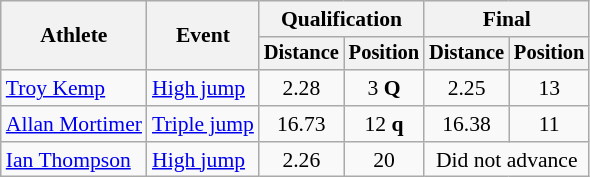<table class=wikitable style="font-size:90%">
<tr>
<th rowspan="2">Athlete</th>
<th rowspan="2">Event</th>
<th colspan="2">Qualification</th>
<th colspan="2">Final</th>
</tr>
<tr style="font-size:95%">
<th>Distance</th>
<th>Position</th>
<th>Distance</th>
<th>Position</th>
</tr>
<tr align=center>
<td align=left><a href='#'>Troy Kemp</a></td>
<td align=left><a href='#'>High jump</a></td>
<td>2.28</td>
<td>3 <strong>Q</strong></td>
<td>2.25</td>
<td>13</td>
</tr>
<tr align=center>
<td align=left><a href='#'>Allan Mortimer</a></td>
<td align=left><a href='#'>Triple jump</a></td>
<td>16.73</td>
<td>12 <strong>q</strong></td>
<td>16.38</td>
<td>11</td>
</tr>
<tr align=center>
<td align=left><a href='#'>Ian Thompson</a></td>
<td align=left><a href='#'>High jump</a></td>
<td>2.26</td>
<td>20</td>
<td colspan=2>Did not advance</td>
</tr>
</table>
